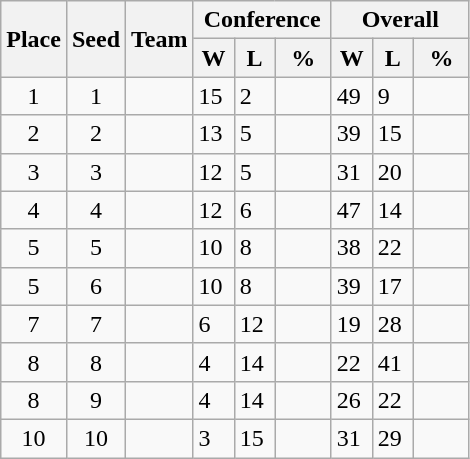<table class="wikitable">
<tr>
<th rowspan ="2">Place</th>
<th rowspan ="2">Seed</th>
<th rowspan ="2">Team</th>
<th colspan = "3">Conference</th>
<th colspan = "3">Overall</th>
</tr>
<tr>
<th scope="col" style="width: 20px;">W</th>
<th scope="col" style="width: 20px;">L</th>
<th scope="col" style="width: 30px;">%</th>
<th scope="col" style="width: 20px;">W</th>
<th scope="col" style="width: 20px;">L</th>
<th scope="col" style="width: 30px;">%</th>
</tr>
<tr>
<td style="text-align:center;">1</td>
<td style="text-align:center;">1</td>
<td></td>
<td>15</td>
<td>2</td>
<td></td>
<td>49</td>
<td>9</td>
<td></td>
</tr>
<tr>
<td style="text-align:center;">2</td>
<td style="text-align:center;">2</td>
<td></td>
<td>13</td>
<td>5</td>
<td></td>
<td>39</td>
<td>15</td>
<td></td>
</tr>
<tr>
<td style="text-align:center;">3</td>
<td style="text-align:center;">3</td>
<td></td>
<td>12</td>
<td>5</td>
<td></td>
<td>31</td>
<td>20</td>
<td></td>
</tr>
<tr>
<td style="text-align:center;">4</td>
<td style="text-align:center;">4</td>
<td></td>
<td>12</td>
<td>6</td>
<td></td>
<td>47</td>
<td>14</td>
<td></td>
</tr>
<tr>
<td style="text-align:center;">5</td>
<td style="text-align:center;">5</td>
<td></td>
<td>10</td>
<td>8</td>
<td></td>
<td>38</td>
<td>22</td>
<td></td>
</tr>
<tr>
<td style="text-align:center;">5</td>
<td style="text-align:center;">6</td>
<td></td>
<td>10</td>
<td>8</td>
<td></td>
<td>39</td>
<td>17</td>
<td></td>
</tr>
<tr>
<td style="text-align:center;">7</td>
<td style="text-align:center;">7</td>
<td></td>
<td>6</td>
<td>12</td>
<td></td>
<td>19</td>
<td>28</td>
<td></td>
</tr>
<tr>
<td style="text-align:center;">8</td>
<td style="text-align:center;">8</td>
<td></td>
<td>4</td>
<td>14</td>
<td></td>
<td>22</td>
<td>41</td>
<td></td>
</tr>
<tr>
<td style="text-align:center;">8</td>
<td style="text-align:center;">9</td>
<td></td>
<td>4</td>
<td>14</td>
<td></td>
<td>26</td>
<td>22</td>
<td></td>
</tr>
<tr>
<td style="text-align:center;">10</td>
<td style="text-align:center;">10</td>
<td></td>
<td>3</td>
<td>15</td>
<td></td>
<td>31</td>
<td>29</td>
<td></td>
</tr>
</table>
